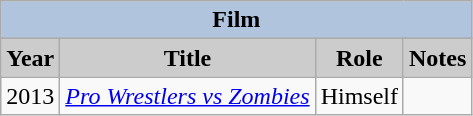<table class="wikitable sortable">
<tr style="text-align:center;">
<th colspan=4 style="background:#B0C4DE;">Film</th>
</tr>
<tr style="text-align:center;">
<th style="background: #ccc;">Year</th>
<th style="background: #ccc;">Title</th>
<th style="background: #ccc;">Role</th>
<th style="background: #ccc;">Notes</th>
</tr>
<tr>
<td>2013</td>
<td><em><a href='#'>Pro Wrestlers vs Zombies</a></em></td>
<td>Himself</td>
<td></td>
</tr>
</table>
